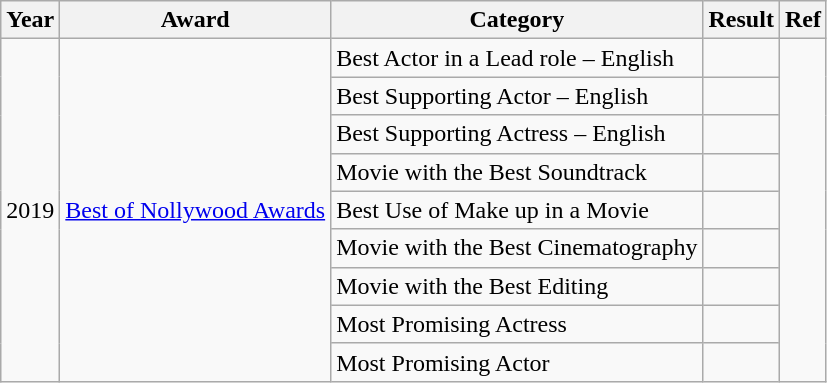<table class="wikitable">
<tr>
<th>Year</th>
<th>Award</th>
<th>Category</th>
<th>Result</th>
<th>Ref</th>
</tr>
<tr>
<td rowspan="9">2019</td>
<td rowspan="9"><a href='#'>Best of Nollywood Awards</a></td>
<td>Best Actor in a Lead role – English</td>
<td></td>
<td rowspan="9"></td>
</tr>
<tr>
<td>Best Supporting Actor – English</td>
<td></td>
</tr>
<tr>
<td>Best Supporting Actress – English</td>
<td></td>
</tr>
<tr>
<td>Movie with the Best Soundtrack</td>
<td></td>
</tr>
<tr>
<td>Best Use of Make up in a Movie</td>
<td></td>
</tr>
<tr>
<td>Movie with the Best Cinematography</td>
<td></td>
</tr>
<tr>
<td>Movie with the Best Editing</td>
<td></td>
</tr>
<tr>
<td>Most Promising Actress</td>
<td></td>
</tr>
<tr>
<td>Most Promising Actor</td>
<td></td>
</tr>
</table>
